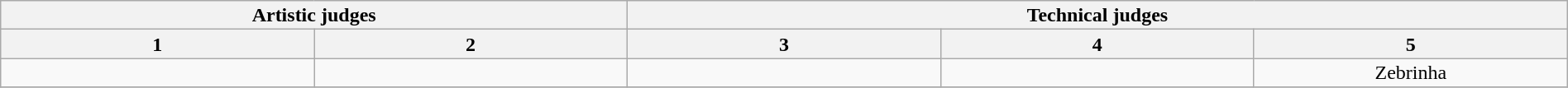<table class="wikitable" style="font-size:100%; line-height:16px; text-align:center" width="100%">
<tr>
<th colspan=2>Artistic judges</th>
<th colspan=3>Technical judges</th>
</tr>
<tr>
<th width="20.0%">1</th>
<th width="20.0%">2</th>
<th width="20.0%">3</th>
<th width="20.0%">4</th>
<th width="20.0%">5</th>
</tr>
<tr>
<td></td>
<td></td>
<td></td>
<td></td>
<td>Zebrinha</td>
</tr>
<tr>
</tr>
</table>
